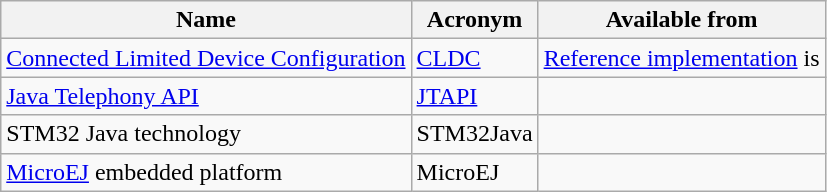<table class="wikitable">
<tr>
<th>Name</th>
<th>Acronym</th>
<th>Available from</th>
</tr>
<tr>
<td><a href='#'>Connected Limited Device Configuration</a></td>
<td><a href='#'>CLDC</a></td>
<td><a href='#'>Reference implementation</a> is </td>
</tr>
<tr>
<td><a href='#'>Java Telephony API</a></td>
<td><a href='#'>JTAPI</a></td>
<td></td>
</tr>
<tr>
<td>STM32 Java technology</td>
<td>STM32Java</td>
<td></td>
</tr>
<tr>
<td><a href='#'>MicroEJ</a> embedded platform</td>
<td>MicroEJ</td>
<td></td>
</tr>
</table>
